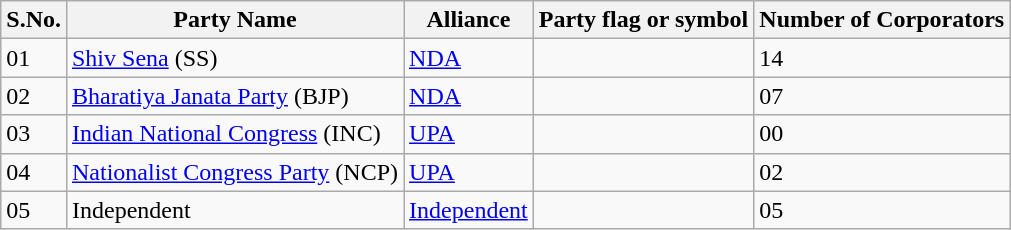<table class="sortable wikitable">
<tr>
<th>S.No.</th>
<th>Party Name</th>
<th>Alliance</th>
<th>Party flag or symbol</th>
<th>Number of Corporators</th>
</tr>
<tr>
<td>01</td>
<td><a href='#'>Shiv Sena</a> (SS)</td>
<td><a href='#'>NDA</a></td>
<td></td>
<td>14</td>
</tr>
<tr>
<td>02</td>
<td><a href='#'>Bharatiya Janata Party</a> (BJP)</td>
<td><a href='#'>NDA</a></td>
<td></td>
<td>07</td>
</tr>
<tr>
<td>03</td>
<td><a href='#'>Indian National Congress</a> (INC)</td>
<td><a href='#'>UPA</a></td>
<td></td>
<td>00</td>
</tr>
<tr>
<td>04</td>
<td><a href='#'>Nationalist Congress Party</a> (NCP)</td>
<td><a href='#'>UPA</a></td>
<td></td>
<td>02</td>
</tr>
<tr>
<td>05</td>
<td>Independent</td>
<td><a href='#'>Independent</a></td>
<td></td>
<td>05</td>
</tr>
</table>
